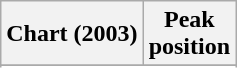<table class="wikitable sortable plainrowheaders" style="text-align:center">
<tr>
<th>Chart (2003)</th>
<th>Peak<br>position</th>
</tr>
<tr>
</tr>
<tr>
</tr>
<tr>
</tr>
<tr>
</tr>
<tr>
</tr>
<tr>
</tr>
<tr>
</tr>
<tr>
</tr>
</table>
